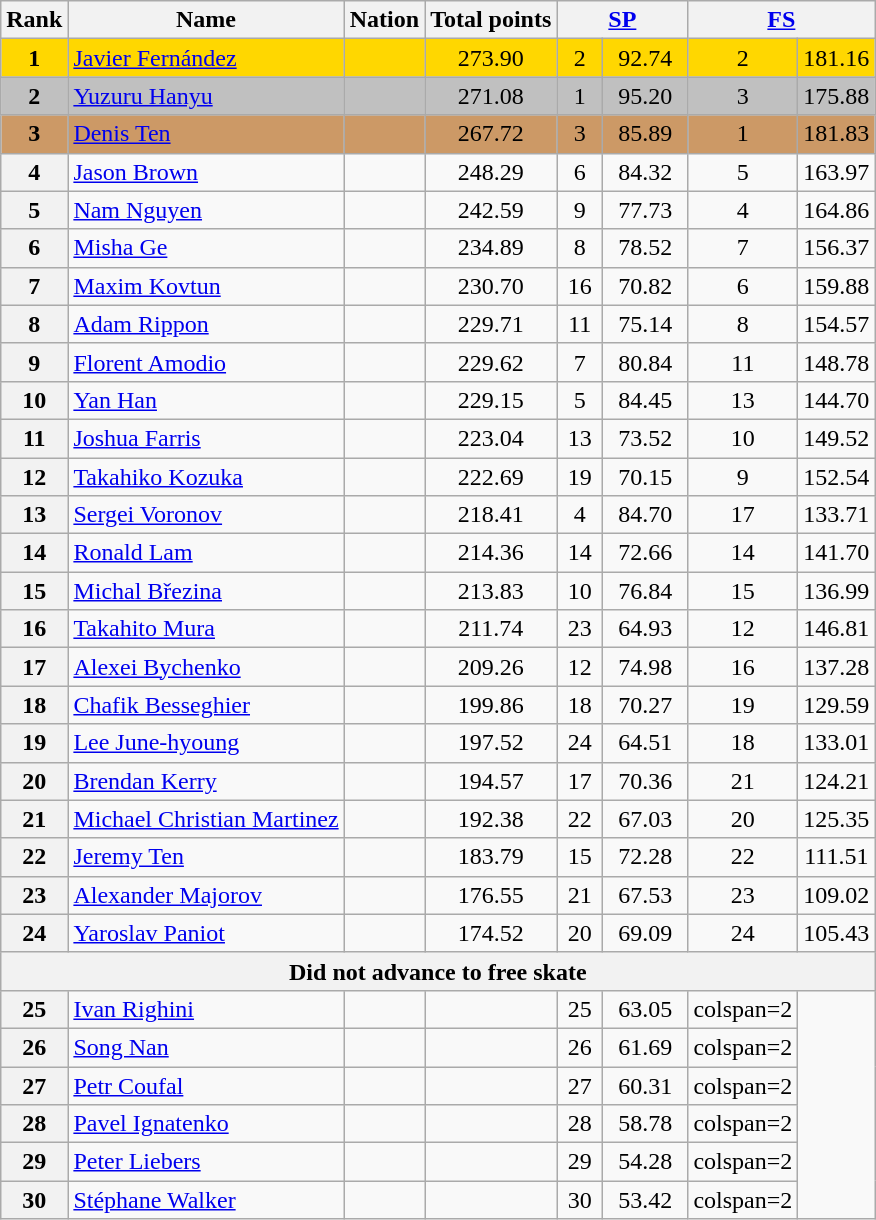<table class="wikitable sortable">
<tr>
<th>Rank</th>
<th>Name</th>
<th>Nation</th>
<th>Total points</th>
<th colspan="2" width="80px"><a href='#'>SP</a></th>
<th colspan="2" width="80px"><a href='#'>FS</a></th>
</tr>
<tr bgcolor="gold">
<td align="center"><strong>1</strong></td>
<td><a href='#'>Javier Fernández</a></td>
<td></td>
<td align="center">273.90</td>
<td align="center">2</td>
<td align="center">92.74</td>
<td align="center">2</td>
<td align="center">181.16</td>
</tr>
<tr bgcolor="silver">
<td align="center"><strong>2</strong></td>
<td><a href='#'>Yuzuru Hanyu</a></td>
<td></td>
<td align="center">271.08</td>
<td align="center">1</td>
<td align="center">95.20</td>
<td align="center">3</td>
<td align="center">175.88</td>
</tr>
<tr bgcolor="cc9966">
<td align="center"><strong>3</strong></td>
<td><a href='#'>Denis Ten</a></td>
<td></td>
<td align="center">267.72</td>
<td align="center">3</td>
<td align="center">85.89</td>
<td align="center">1</td>
<td align="center">181.83</td>
</tr>
<tr>
<th>4</th>
<td><a href='#'>Jason Brown</a></td>
<td></td>
<td align="center">248.29</td>
<td align="center">6</td>
<td align="center">84.32</td>
<td align="center">5</td>
<td align="center">163.97</td>
</tr>
<tr>
<th>5</th>
<td><a href='#'>Nam Nguyen</a></td>
<td></td>
<td align="center">242.59</td>
<td align="center">9</td>
<td align="center">77.73</td>
<td align="center">4</td>
<td align="center">164.86</td>
</tr>
<tr>
<th>6</th>
<td><a href='#'>Misha Ge</a></td>
<td></td>
<td align="center">234.89</td>
<td align="center">8</td>
<td align="center">78.52</td>
<td align="center">7</td>
<td align="center">156.37</td>
</tr>
<tr>
<th>7</th>
<td><a href='#'>Maxim Kovtun</a></td>
<td></td>
<td align="center">230.70</td>
<td align="center">16</td>
<td align="center">70.82</td>
<td align="center">6</td>
<td align="center">159.88</td>
</tr>
<tr>
<th>8</th>
<td><a href='#'>Adam Rippon</a></td>
<td></td>
<td align="center">229.71</td>
<td align="center">11</td>
<td align="center">75.14</td>
<td align="center">8</td>
<td align="center">154.57</td>
</tr>
<tr>
<th>9</th>
<td><a href='#'>Florent Amodio</a></td>
<td></td>
<td align="center">229.62</td>
<td align="center">7</td>
<td align="center">80.84</td>
<td align="center">11</td>
<td align="center">148.78</td>
</tr>
<tr>
<th>10</th>
<td><a href='#'>Yan Han</a></td>
<td></td>
<td align="center">229.15</td>
<td align="center">5</td>
<td align="center">84.45</td>
<td align="center">13</td>
<td align="center">144.70</td>
</tr>
<tr>
<th>11</th>
<td><a href='#'>Joshua Farris</a></td>
<td></td>
<td align="center">223.04</td>
<td align="center">13</td>
<td align="center">73.52</td>
<td align="center">10</td>
<td align="center">149.52</td>
</tr>
<tr>
<th>12</th>
<td><a href='#'>Takahiko Kozuka</a></td>
<td></td>
<td align="center">222.69</td>
<td align="center">19</td>
<td align="center">70.15</td>
<td align="center">9</td>
<td align="center">152.54</td>
</tr>
<tr>
<th>13</th>
<td><a href='#'>Sergei Voronov</a></td>
<td></td>
<td align="center">218.41</td>
<td align="center">4</td>
<td align="center">84.70</td>
<td align="center">17</td>
<td align="center">133.71</td>
</tr>
<tr>
<th>14</th>
<td><a href='#'>Ronald Lam</a></td>
<td></td>
<td align="center">214.36</td>
<td align="center">14</td>
<td align="center">72.66</td>
<td align="center">14</td>
<td align="center">141.70</td>
</tr>
<tr>
<th>15</th>
<td><a href='#'>Michal Březina</a></td>
<td></td>
<td align="center">213.83</td>
<td align="center">10</td>
<td align="center">76.84</td>
<td align="center">15</td>
<td align="center">136.99</td>
</tr>
<tr>
<th>16</th>
<td><a href='#'>Takahito Mura</a></td>
<td></td>
<td align="center">211.74</td>
<td align="center">23</td>
<td align="center">64.93</td>
<td align="center">12</td>
<td align="center">146.81</td>
</tr>
<tr>
<th>17</th>
<td><a href='#'>Alexei Bychenko</a></td>
<td></td>
<td align="center">209.26</td>
<td align="center">12</td>
<td align="center">74.98</td>
<td align="center">16</td>
<td align="center">137.28</td>
</tr>
<tr>
<th>18</th>
<td><a href='#'>Chafik Besseghier</a></td>
<td></td>
<td align="center">199.86</td>
<td align="center">18</td>
<td align="center">70.27</td>
<td align="center">19</td>
<td align="center">129.59</td>
</tr>
<tr>
<th>19</th>
<td><a href='#'>Lee June-hyoung</a></td>
<td></td>
<td align="center">197.52</td>
<td align="center">24</td>
<td align="center">64.51</td>
<td align="center">18</td>
<td align="center">133.01</td>
</tr>
<tr>
<th>20</th>
<td><a href='#'>Brendan Kerry</a></td>
<td></td>
<td align="center">194.57</td>
<td align="center">17</td>
<td align="center">70.36</td>
<td align="center">21</td>
<td align="center">124.21</td>
</tr>
<tr>
<th>21</th>
<td><a href='#'>Michael Christian Martinez</a></td>
<td></td>
<td align="center">192.38</td>
<td align="center">22</td>
<td align="center">67.03</td>
<td align="center">20</td>
<td align="center">125.35</td>
</tr>
<tr>
<th>22</th>
<td><a href='#'>Jeremy Ten</a></td>
<td></td>
<td align="center">183.79</td>
<td align="center">15</td>
<td align="center">72.28</td>
<td align="center">22</td>
<td align="center">111.51</td>
</tr>
<tr>
<th>23</th>
<td><a href='#'>Alexander Majorov</a></td>
<td></td>
<td align="center">176.55</td>
<td align="center">21</td>
<td align="center">67.53</td>
<td align="center">23</td>
<td align="center">109.02</td>
</tr>
<tr>
<th>24</th>
<td><a href='#'>Yaroslav Paniot</a></td>
<td></td>
<td align="center">174.52</td>
<td align="center">20</td>
<td align="center">69.09</td>
<td align="center">24</td>
<td align="center">105.43</td>
</tr>
<tr>
<th colspan=10>Did not advance to free skate</th>
</tr>
<tr>
<th>25</th>
<td><a href='#'>Ivan Righini</a></td>
<td></td>
<td></td>
<td align="center">25</td>
<td align="center">63.05</td>
<td>colspan=2 </td>
</tr>
<tr>
<th>26</th>
<td><a href='#'>Song Nan</a></td>
<td></td>
<td></td>
<td align="center">26</td>
<td align="center">61.69</td>
<td>colspan=2 </td>
</tr>
<tr>
<th>27</th>
<td><a href='#'>Petr Coufal</a></td>
<td></td>
<td></td>
<td align="center">27</td>
<td align="center">60.31</td>
<td>colspan=2 </td>
</tr>
<tr>
<th>28</th>
<td><a href='#'>Pavel Ignatenko</a></td>
<td></td>
<td></td>
<td align="center">28</td>
<td align="center">58.78</td>
<td>colspan=2 </td>
</tr>
<tr>
<th>29</th>
<td><a href='#'>Peter Liebers</a></td>
<td></td>
<td></td>
<td align="center">29</td>
<td align="center">54.28</td>
<td>colspan=2 </td>
</tr>
<tr>
<th>30</th>
<td><a href='#'>Stéphane Walker</a></td>
<td></td>
<td></td>
<td align="center">30</td>
<td align="center">53.42</td>
<td>colspan=2 </td>
</tr>
</table>
